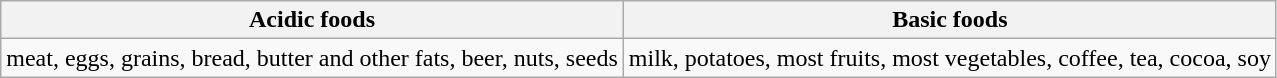<table class="wikitable">
<tr>
<th>Acidic foods</th>
<th>Basic foods</th>
</tr>
<tr>
<td>meat, eggs, grains, bread, butter and other fats, beer, nuts, seeds</td>
<td>milk, potatoes, most fruits, most vegetables, coffee, tea, cocoa, soy</td>
</tr>
</table>
